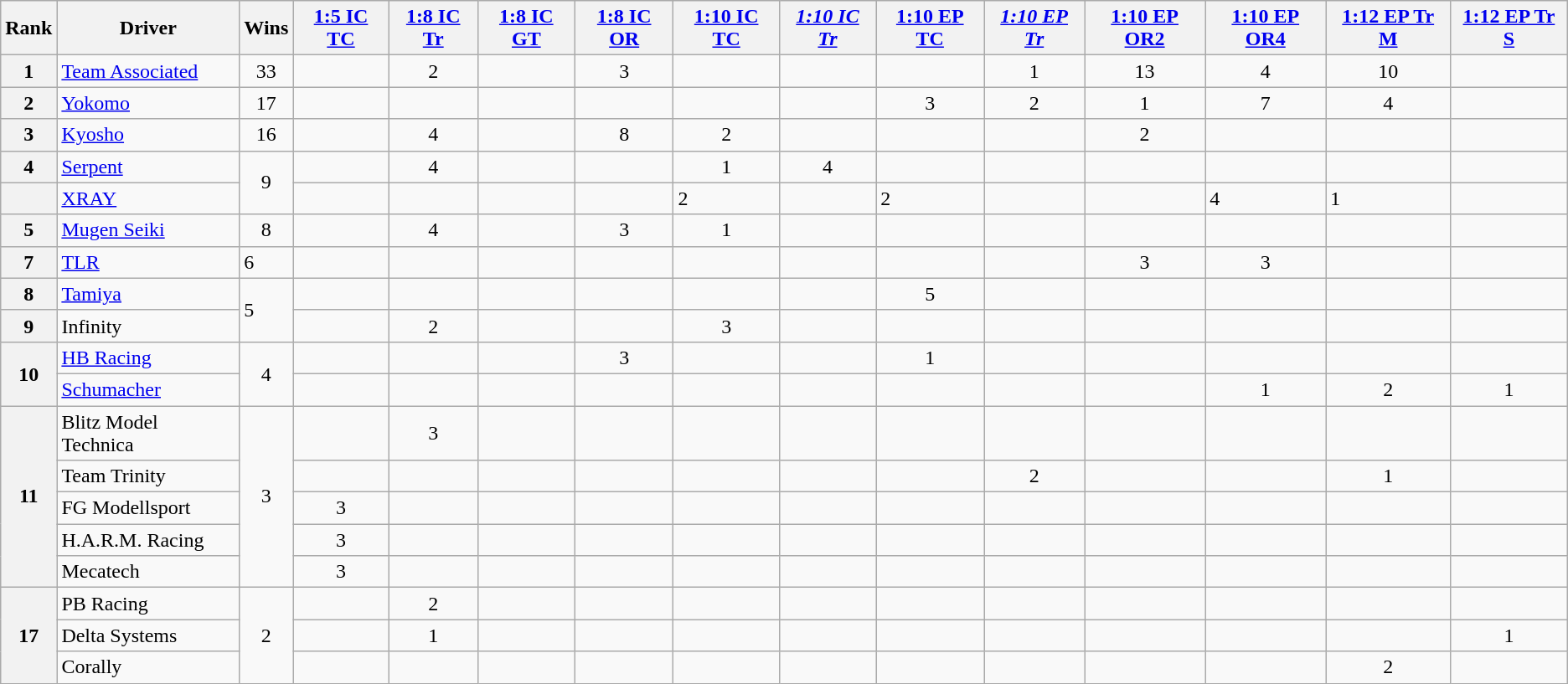<table class="wikitable sortable">
<tr>
<th>Rank</th>
<th>Driver</th>
<th>Wins</th>
<th><a href='#'>1:5 IC TC</a></th>
<th><a href='#'>1:8 IC Tr</a></th>
<th><a href='#'>1:8 IC GT</a></th>
<th><a href='#'>1:8 IC OR</a></th>
<th><a href='#'>1:10 IC TC</a></th>
<th><a href='#'><em>1:10 IC Tr</em></a></th>
<th><a href='#'>1:10 EP TC</a></th>
<th><a href='#'><em>1:10 EP Tr</em></a></th>
<th><a href='#'>1:10 EP OR2</a></th>
<th><a href='#'>1:10 EP OR4</a></th>
<th><a href='#'>1:12 EP Tr M</a></th>
<th><a href='#'>1:12 EP Tr S</a></th>
</tr>
<tr>
<th>1</th>
<td> <a href='#'>Team Associated</a></td>
<td style="text-align:center;">33</td>
<td style="text-align:center;"></td>
<td style="text-align:center;">2</td>
<td></td>
<td style="text-align:center;">3</td>
<td style="text-align:center;"></td>
<td style="text-align:center;"></td>
<td style="text-align:center;"></td>
<td style="text-align:center;">1</td>
<td style="text-align:center;">13</td>
<td style="text-align:center;">4</td>
<td style="text-align:center;">10</td>
<td style="text-align:center;"></td>
</tr>
<tr>
<th>2</th>
<td> <a href='#'>Yokomo</a></td>
<td style="text-align:center;">17</td>
<td style="text-align:center;"></td>
<td style="text-align:center;"></td>
<td></td>
<td style="text-align:center;"></td>
<td style="text-align:center;"></td>
<td style="text-align:center;"></td>
<td style="text-align:center;">3</td>
<td style="text-align:center;">2</td>
<td style="text-align:center;">1</td>
<td style="text-align:center;">7</td>
<td style="text-align:center;">4</td>
<td style="text-align:center;"></td>
</tr>
<tr>
<th>3</th>
<td> <a href='#'>Kyosho</a></td>
<td style="text-align:center;">16</td>
<td style="text-align:center;"></td>
<td style="text-align:center;">4</td>
<td></td>
<td style="text-align:center;">8</td>
<td style="text-align:center;">2</td>
<td style="text-align:center;"></td>
<td style="text-align:center;"></td>
<td style="text-align:center;"></td>
<td style="text-align:center;">2</td>
<td style="text-align:center;"></td>
<td style="text-align:center;"></td>
<td style="text-align:center;"></td>
</tr>
<tr>
<th>4</th>
<td> <a href='#'>Serpent</a></td>
<td rowspan="2" style="text-align: center;">9</td>
<td style="text-align: center;"></td>
<td style="text-align: center;">4</td>
<td></td>
<td style="text-align: center;"></td>
<td style="text-align: center;">1</td>
<td style="text-align: center;">4</td>
<td style="text-align: center;"></td>
<td style="text-align: center;"></td>
<td style="text-align: center;"></td>
<td style="text-align: center;"></td>
<td style="text-align: center;"></td>
<td style="text-align: center;"></td>
</tr>
<tr>
<th></th>
<td> <a href='#'>XRAY</a></td>
<td></td>
<td></td>
<td></td>
<td></td>
<td>2</td>
<td></td>
<td>2</td>
<td></td>
<td></td>
<td>4</td>
<td>1</td>
<td style="text-align: center;"></td>
</tr>
<tr>
<th>5</th>
<td> <a href='#'>Mugen Seiki</a></td>
<td style="text-align:center;">8</td>
<td style="text-align:center;"></td>
<td style="text-align:center;">4</td>
<td></td>
<td style="text-align:center;">3</td>
<td style="text-align:center;">1</td>
<td style="text-align:center;"></td>
<td style="text-align:center;"></td>
<td style="text-align:center;"></td>
<td style="text-align:center;"></td>
<td style="text-align:center;"></td>
<td style="text-align:center;"></td>
<td style="text-align:center;"></td>
</tr>
<tr>
<th>7</th>
<td> <a href='#'>TLR</a></td>
<td>6</td>
<td style="text-align:center;"></td>
<td style="text-align:center;"></td>
<td></td>
<td style="text-align:center;"></td>
<td style="text-align:center;"></td>
<td style="text-align:center;"></td>
<td style="text-align:center;"></td>
<td style="text-align:center;"></td>
<td style="text-align:center;">3</td>
<td style="text-align:center;">3</td>
<td style="text-align:center;"></td>
<td style="text-align:center;"></td>
</tr>
<tr>
<th>8</th>
<td> <a href='#'>Tamiya</a></td>
<td rowspan="2">5</td>
<td style="text-align:center;"></td>
<td style="text-align:center;"></td>
<td></td>
<td style="text-align:center;"></td>
<td style="text-align:center;"></td>
<td style="text-align:center;"></td>
<td style="text-align:center;">5</td>
<td style="text-align:center;"></td>
<td style="text-align:center;"></td>
<td style="text-align:center;"></td>
<td style="text-align:center;"></td>
<td style="text-align:center;"></td>
</tr>
<tr>
<th>9</th>
<td> Infinity</td>
<td style="text-align: center;"></td>
<td style="text-align: center;">2</td>
<td></td>
<td style="text-align: center;"></td>
<td style="text-align: center;">3</td>
<td style="text-align: center;"></td>
<td style="text-align: center;"></td>
<td style="text-align: center;"></td>
<td style="text-align: center;"></td>
<td style="text-align: center;"></td>
<td style="text-align: center;"></td>
<td style="text-align: center;"></td>
</tr>
<tr>
<th rowspan="2">10</th>
<td> <a href='#'>HB Racing</a></td>
<td rowspan="2" style="text-align:center;">4</td>
<td style="text-align:center;"></td>
<td style="text-align:center;"></td>
<td></td>
<td style="text-align:center;">3</td>
<td style="text-align:center;"></td>
<td style="text-align:center;"></td>
<td style="text-align:center;">1</td>
<td style="text-align:center;"></td>
<td style="text-align:center;"></td>
<td style="text-align:center;"></td>
<td style="text-align:center;"></td>
<td style="text-align:center;"></td>
</tr>
<tr>
<td> <a href='#'>Schumacher</a></td>
<td style="text-align:center;"></td>
<td style="text-align:center;"></td>
<td></td>
<td style="text-align:center;"></td>
<td style="text-align:center;"></td>
<td style="text-align:center;"></td>
<td style="text-align:center;"></td>
<td style="text-align:center;"></td>
<td style="text-align:center;"></td>
<td style="text-align:center;">1</td>
<td style="text-align:center;">2</td>
<td style="text-align:center;">1</td>
</tr>
<tr>
<th rowspan="5">11</th>
<td> Blitz Model Technica</td>
<td rowspan="5" style="text-align:center;">3</td>
<td style="text-align:center;"></td>
<td style="text-align:center;">3</td>
<td></td>
<td style="text-align:center;"></td>
<td style="text-align:center;"></td>
<td style="text-align:center;"></td>
<td style="text-align:center;"></td>
<td style="text-align:center;"></td>
<td style="text-align:center;"></td>
<td style="text-align:center;"></td>
<td style="text-align:center;"></td>
<td style="text-align:center;"></td>
</tr>
<tr>
<td> Team Trinity</td>
<td style="text-align:center;"></td>
<td style="text-align:center;"></td>
<td></td>
<td style="text-align:center;"></td>
<td style="text-align:center;"></td>
<td style="text-align:center;"></td>
<td style="text-align:center;"></td>
<td style="text-align:center;">2</td>
<td style="text-align:center;"></td>
<td style="text-align:center;"></td>
<td style="text-align:center;">1</td>
<td style="text-align:center;"></td>
</tr>
<tr>
<td> FG Modellsport</td>
<td style="text-align:center;">3</td>
<td style="text-align:center;"></td>
<td></td>
<td style="text-align:center;"></td>
<td style="text-align:center;"></td>
<td style="text-align:center;"></td>
<td style="text-align:center;"></td>
<td style="text-align:center;"></td>
<td style="text-align:center;"></td>
<td style="text-align:center;"></td>
<td style="text-align:center;"></td>
<td style="text-align:center;"></td>
</tr>
<tr>
<td> H.A.R.M. Racing</td>
<td style="text-align:center;">3</td>
<td style="text-align:center;"></td>
<td></td>
<td style="text-align:center;"></td>
<td style="text-align:center;"></td>
<td style="text-align:center;"></td>
<td style="text-align:center;"></td>
<td style="text-align:center;"></td>
<td style="text-align:center;"></td>
<td style="text-align:center;"></td>
<td style="text-align:center;"></td>
<td style="text-align:center;"></td>
</tr>
<tr>
<td> Mecatech</td>
<td style="text-align:center;">3</td>
<td style="text-align:center;"></td>
<td></td>
<td style="text-align:center;"></td>
<td style="text-align:center;"></td>
<td style="text-align:center;"></td>
<td style="text-align:center;"></td>
<td style="text-align:center;"></td>
<td style="text-align:center;"></td>
<td style="text-align:center;"></td>
<td style="text-align:center;"></td>
<td style="text-align:center;"></td>
</tr>
<tr>
<th rowspan="3">17</th>
<td> PB Racing</td>
<td rowspan="3" style="text-align:center;">2</td>
<td style="text-align:center;"></td>
<td style="text-align:center;">2</td>
<td></td>
<td style="text-align:center;"></td>
<td style="text-align:center;"></td>
<td style="text-align:center;"></td>
<td style="text-align:center;"></td>
<td style="text-align:center;"></td>
<td style="text-align:center;"></td>
<td style="text-align:center;"></td>
<td style="text-align:center;"></td>
<td style="text-align:center;"></td>
</tr>
<tr>
<td> Delta Systems</td>
<td style="text-align:center;"></td>
<td style="text-align:center;">1</td>
<td></td>
<td style="text-align:center;"></td>
<td style="text-align:center;"></td>
<td style="text-align:center;"></td>
<td style="text-align:center;"></td>
<td style="text-align:center;"></td>
<td style="text-align:center;"></td>
<td style="text-align:center;"></td>
<td style="text-align:center;"></td>
<td style="text-align:center;">1</td>
</tr>
<tr>
<td> Corally</td>
<td style="text-align:center;"></td>
<td style="text-align:center;"></td>
<td></td>
<td style="text-align:center;"></td>
<td style="text-align:center;"></td>
<td style="text-align:center;"></td>
<td style="text-align:center;"></td>
<td style="text-align:center;"></td>
<td style="text-align:center;"></td>
<td style="text-align:center;"></td>
<td style="text-align:center;">2</td>
<td style="text-align:center;"></td>
</tr>
</table>
